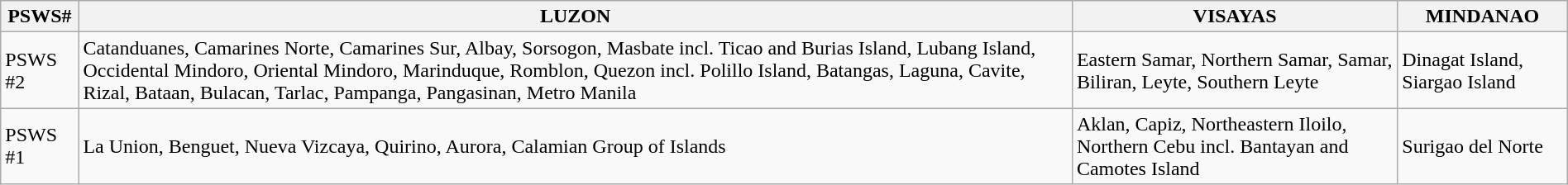<table class="wikitable" style="margin:1em auto 1em auto;">
<tr>
<th>PSWS#</th>
<th>LUZON</th>
<th>VISAYAS</th>
<th>MINDANAO</th>
</tr>
<tr>
<td>PSWS #2</td>
<td>Catanduanes, Camarines Norte, Camarines Sur, Albay, Sorsogon, Masbate incl. Ticao and Burias Island, Lubang Island, Occidental Mindoro, Oriental Mindoro, Marinduque, Romblon, Quezon incl. Polillo Island, Batangas, Laguna, Cavite, Rizal, Bataan, Bulacan, Tarlac, Pampanga, Pangasinan, Metro Manila</td>
<td>Eastern Samar, Northern Samar, Samar, Biliran, Leyte, Southern Leyte</td>
<td>Dinagat Island, Siargao Island</td>
</tr>
<tr>
<td>PSWS #1</td>
<td>La Union, Benguet, Nueva Vizcaya, Quirino, Aurora, Calamian Group of Islands</td>
<td>Aklan, Capiz, Northeastern Iloilo, Northern Cebu incl. Bantayan and Camotes Island</td>
<td>Surigao del Norte</td>
</tr>
</table>
